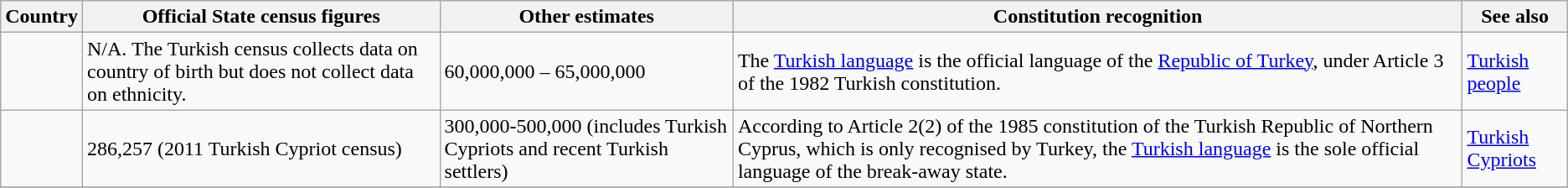<table class="wikitable sortable">
<tr>
<th>Country</th>
<th>Official State census figures</th>
<th>Other estimates</th>
<th>Constitution recognition</th>
<th>See also</th>
</tr>
<tr>
<td></td>
<td>N/A. The Turkish census collects data on country of birth but does not collect data on ethnicity.</td>
<td>60,000,000 – 65,000,000</td>
<td>The <a href='#'>Turkish language</a> is the official language of the <a href='#'>Republic of Turkey</a>, under Article 3 of the 1982 Turkish constitution.</td>
<td><a href='#'>Turkish people</a></td>
</tr>
<tr>
<td></td>
<td>286,257 (2011 Turkish Cypriot census)</td>
<td>300,000-500,000  (includes Turkish Cypriots and recent Turkish settlers) <br></td>
<td>According to Article 2(2) of the 1985 constitution of the Turkish Republic of Northern Cyprus, which is only recognised by Turkey, the <a href='#'>Turkish language</a> is the sole official language of the break-away state.</td>
<td><a href='#'>Turkish Cypriots</a></td>
</tr>
<tr>
</tr>
</table>
